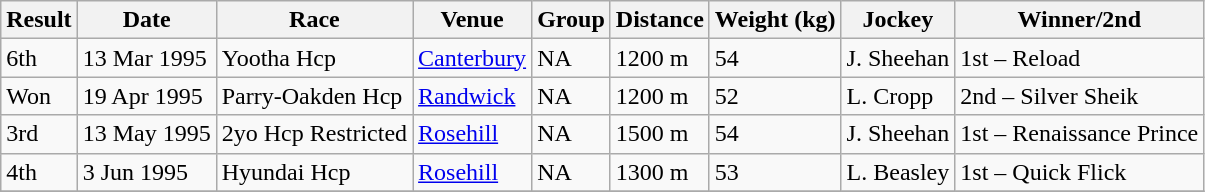<table class="wikitable">
<tr>
<th>Result</th>
<th>Date</th>
<th>Race</th>
<th>Venue</th>
<th>Group</th>
<th>Distance</th>
<th>Weight (kg)</th>
<th>Jockey</th>
<th>Winner/2nd</th>
</tr>
<tr>
<td>6th</td>
<td>13 Mar 1995</td>
<td>Yootha Hcp</td>
<td><a href='#'>Canterbury</a></td>
<td>NA</td>
<td>1200 m</td>
<td>54</td>
<td>J. Sheehan</td>
<td>1st – Reload</td>
</tr>
<tr>
<td>Won</td>
<td>19 Apr 1995</td>
<td>Parry-Oakden Hcp</td>
<td><a href='#'>Randwick</a></td>
<td>NA</td>
<td>1200 m</td>
<td>52</td>
<td>L. Cropp</td>
<td>2nd – Silver Sheik</td>
</tr>
<tr>
<td>3rd</td>
<td>13 May 1995</td>
<td>2yo Hcp Restricted</td>
<td><a href='#'>Rosehill</a></td>
<td>NA</td>
<td>1500 m</td>
<td>54</td>
<td>J. Sheehan</td>
<td>1st – Renaissance Prince</td>
</tr>
<tr>
<td>4th</td>
<td>3 Jun 1995</td>
<td>Hyundai Hcp</td>
<td><a href='#'>Rosehill</a></td>
<td>NA</td>
<td>1300 m</td>
<td>53</td>
<td>L. Beasley</td>
<td>1st – Quick Flick</td>
</tr>
<tr>
</tr>
</table>
